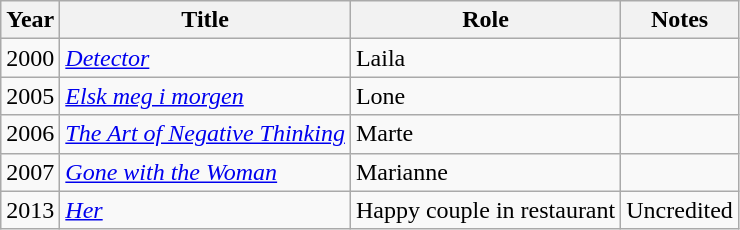<table class="wikitable sortable">
<tr>
<th>Year</th>
<th>Title</th>
<th>Role</th>
<th class="unsortable">Notes</th>
</tr>
<tr>
<td>2000</td>
<td><em><a href='#'>Detector</a></em></td>
<td>Laila</td>
<td></td>
</tr>
<tr>
<td>2005</td>
<td><em><a href='#'>Elsk meg i morgen</a></em></td>
<td>Lone</td>
<td></td>
</tr>
<tr>
<td>2006</td>
<td><em><a href='#'>The Art of Negative Thinking</a></em></td>
<td>Marte</td>
<td></td>
</tr>
<tr>
<td>2007</td>
<td><em><a href='#'>Gone with the Woman</a></em></td>
<td>Marianne</td>
<td></td>
</tr>
<tr>
<td>2013</td>
<td><em><a href='#'>Her</a></em></td>
<td>Happy couple in restaurant</td>
<td>Uncredited</td>
</tr>
</table>
